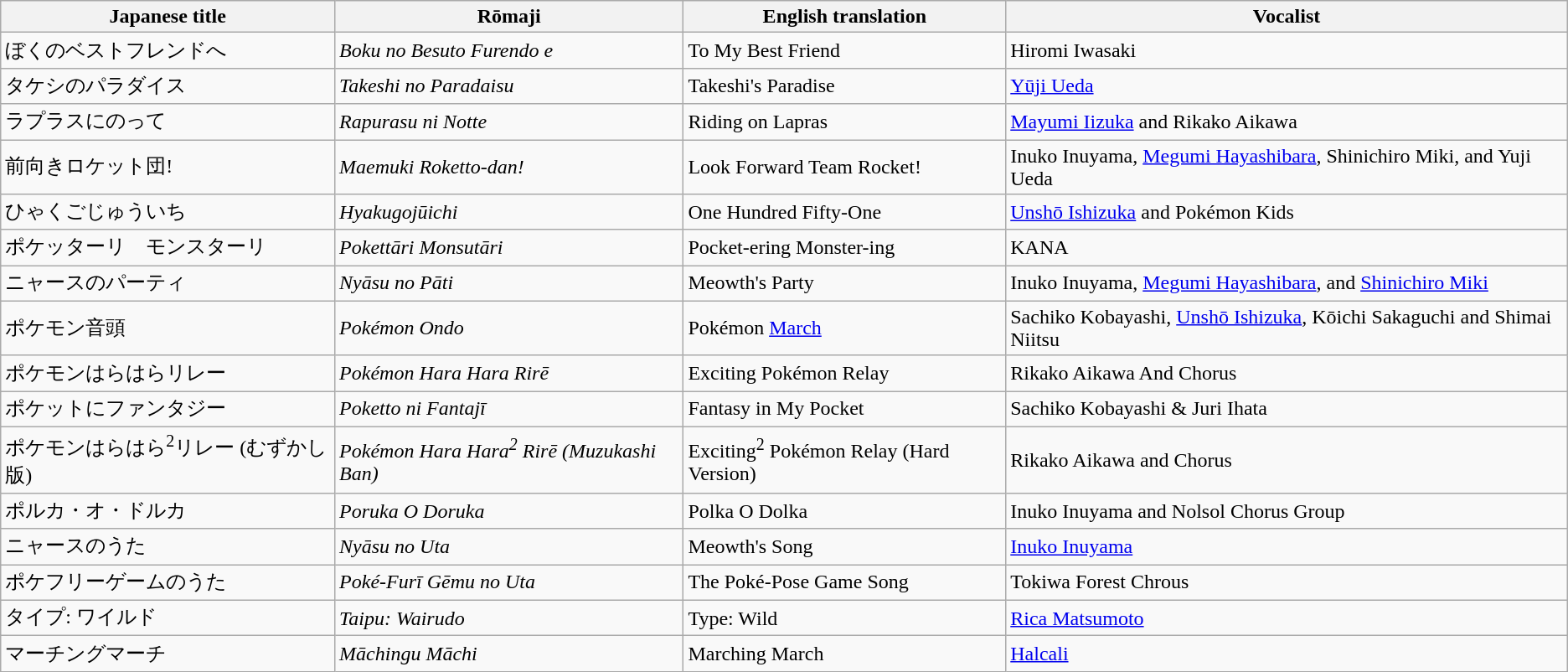<table class="wikitable">
<tr>
<th>Japanese title</th>
<th>Rōmaji</th>
<th>English translation</th>
<th>Vocalist</th>
</tr>
<tr>
<td>ぼくのベストフレンドへ</td>
<td><em>Boku no Besuto Furendo e</em></td>
<td>To My Best Friend</td>
<td>Hiromi Iwasaki</td>
</tr>
<tr>
<td>タケシのパラダイス</td>
<td><em>Takeshi no Paradaisu</em></td>
<td>Takeshi's Paradise</td>
<td><a href='#'>Yūji Ueda</a></td>
</tr>
<tr>
<td>ラプラスにのって</td>
<td><em>Rapurasu ni Notte</em></td>
<td>Riding on Lapras</td>
<td><a href='#'>Mayumi Iizuka</a> and Rikako Aikawa</td>
</tr>
<tr>
<td>前向きロケット団!</td>
<td><em>Maemuki Roketto-dan!</em></td>
<td>Look Forward Team Rocket!</td>
<td>Inuko Inuyama, <a href='#'>Megumi Hayashibara</a>, Shinichiro Miki, and Yuji Ueda</td>
</tr>
<tr>
<td>ひゃくごじゅういち</td>
<td><em>Hyakugojūichi</em></td>
<td>One Hundred Fifty-One</td>
<td><a href='#'>Unshō Ishizuka</a> and Pokémon Kids</td>
</tr>
<tr>
<td>ポケッターリ　モンスターリ</td>
<td><em>Pokettāri Monsutāri</em></td>
<td>Pocket-ering Monster-ing</td>
<td>KANA</td>
</tr>
<tr>
<td>ニャースのパーティ</td>
<td><em>Nyāsu no Pāti</em></td>
<td>Meowth's Party</td>
<td>Inuko Inuyama, <a href='#'>Megumi Hayashibara</a>, and <a href='#'>Shinichiro Miki</a></td>
</tr>
<tr>
<td>ポケモン音頭</td>
<td><em>Pokémon Ondo</em></td>
<td>Pokémon <a href='#'>March</a></td>
<td>Sachiko Kobayashi, <a href='#'>Unshō Ishizuka</a>, Kōichi Sakaguchi and Shimai Niitsu</td>
</tr>
<tr>
<td>ポケモンはらはらリレー</td>
<td><em>Pokémon Hara Hara Rirē</em></td>
<td>Exciting Pokémon Relay</td>
<td>Rikako Aikawa And Chorus</td>
</tr>
<tr>
<td>ポケットにファンタジー</td>
<td><em>Poketto ni Fantajī</em></td>
<td>Fantasy in My Pocket</td>
<td>Sachiko Kobayashi & Juri Ihata</td>
</tr>
<tr>
<td>ポケモンはらはら<sup>2</sup>リレー (むずかし版)</td>
<td><em>Pokémon Hara Hara<sup>2</sup> Rirē (Muzukashi Ban)</em></td>
<td>Exciting<sup>2</sup> Pokémon Relay (Hard Version)</td>
<td>Rikako Aikawa and Chorus</td>
</tr>
<tr>
<td>ポルカ・オ・ドルカ</td>
<td><em>Poruka O Doruka</em></td>
<td>Polka O Dolka</td>
<td>Inuko Inuyama and Nolsol Chorus Group</td>
</tr>
<tr>
<td>ニャースのうた</td>
<td><em>Nyāsu no Uta</em></td>
<td>Meowth's Song</td>
<td><a href='#'>Inuko Inuyama</a></td>
</tr>
<tr>
<td>ポケフリーゲームのうた</td>
<td><em>Poké-Furī Gēmu no Uta</em></td>
<td>The Poké-Pose Game Song</td>
<td>Tokiwa Forest Chrous</td>
</tr>
<tr>
<td>タイプ: ワイルド</td>
<td><em>Taipu: Wairudo</em></td>
<td>Type: Wild</td>
<td><a href='#'>Rica Matsumoto</a></td>
</tr>
<tr>
<td>マーチングマーチ</td>
<td><em>Māchingu Māchi</em></td>
<td>Marching March</td>
<td><a href='#'>Halcali</a></td>
</tr>
</table>
